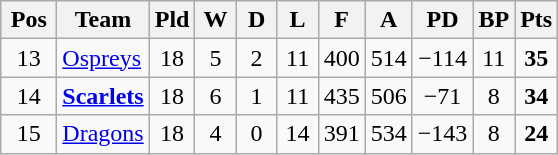<table class="wikitable" style="text-align:center">
<tr>
<th width="30">Pos</th>
<th>Team</th>
<th width="20">Pld</th>
<th width="20">W</th>
<th width="20">D</th>
<th width="20">L</th>
<th width="20">F</th>
<th width="20">A</th>
<th width="20">PD</th>
<th width="20">BP</th>
<th width="20">Pts</th>
</tr>
<tr>
<td>13</td>
<td style="text-align:left"> <a href='#'>Ospreys</a></td>
<td>18</td>
<td>5</td>
<td>2</td>
<td>11</td>
<td>400</td>
<td>514</td>
<td>−114</td>
<td>11</td>
<td><strong>35</strong></td>
</tr>
<tr>
<td>14</td>
<td style="text-align:left"> <strong><a href='#'>Scarlets</a></strong></td>
<td>18</td>
<td>6</td>
<td>1</td>
<td>11</td>
<td>435</td>
<td>506</td>
<td>−71</td>
<td>8</td>
<td><strong>34</strong></td>
</tr>
<tr>
<td>15</td>
<td style="text-align:left"> <a href='#'>Dragons</a></td>
<td>18</td>
<td>4</td>
<td>0</td>
<td>14</td>
<td>391</td>
<td>534</td>
<td>−143</td>
<td>8</td>
<td><strong>24</strong></td>
</tr>
</table>
